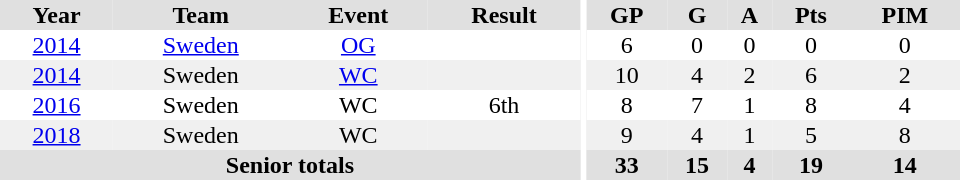<table border="0" cellpadding="1" cellspacing="0" ID="Table3" style="text-align:center; width:40em;">
<tr bgcolor="#e0e0e0">
<th>Year</th>
<th>Team</th>
<th>Event</th>
<th>Result</th>
<th rowspan="99" bgcolor="#ffffff"></th>
<th>GP</th>
<th>G</th>
<th>A</th>
<th>Pts</th>
<th>PIM</th>
</tr>
<tr>
<td><a href='#'>2014</a></td>
<td><a href='#'>Sweden</a></td>
<td><a href='#'>OG</a></td>
<td></td>
<td>6</td>
<td>0</td>
<td>0</td>
<td>0</td>
<td>0</td>
</tr>
<tr bgcolor="#f0f0f0">
<td><a href='#'>2014</a></td>
<td>Sweden</td>
<td><a href='#'>WC</a></td>
<td></td>
<td>10</td>
<td>4</td>
<td>2</td>
<td>6</td>
<td>2</td>
</tr>
<tr>
<td><a href='#'>2016</a></td>
<td>Sweden</td>
<td>WC</td>
<td>6th</td>
<td>8</td>
<td>7</td>
<td>1</td>
<td>8</td>
<td>4</td>
</tr>
<tr bgcolor="#f0f0f0">
<td><a href='#'>2018</a></td>
<td>Sweden</td>
<td>WC</td>
<td></td>
<td>9</td>
<td>4</td>
<td>1</td>
<td>5</td>
<td>8</td>
</tr>
<tr bgcolor="#e0e0e0">
<th colspan="4">Senior totals</th>
<th>33</th>
<th>15</th>
<th>4</th>
<th>19</th>
<th>14</th>
</tr>
</table>
